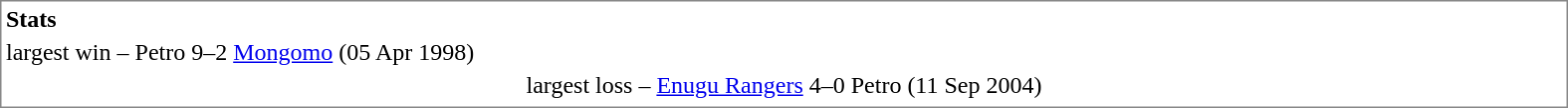<table width=1050px style="float:right; clear:right; border:1px #888 solid; margin-left:1em;">
<tr>
<td> <strong>Stats</strong></td>
</tr>
<tr>
<td> largest win – Petro  9–2  <a href='#'>Mongomo</a> (05 Apr 1998)</td>
</tr>
<tr>
<td align=center>largest loss – <a href='#'>Enugu Rangers</a>  4–0  Petro (11 Sep 2004)</td>
</tr>
<tr>
</tr>
</table>
